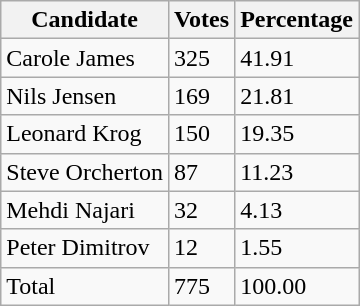<table class="wikitable">
<tr>
<th>Candidate</th>
<th>Votes</th>
<th>Percentage</th>
</tr>
<tr>
<td>Carole James</td>
<td>325</td>
<td>41.91</td>
</tr>
<tr>
<td>Nils Jensen</td>
<td>169</td>
<td>21.81</td>
</tr>
<tr>
<td>Leonard Krog</td>
<td>150</td>
<td>19.35</td>
</tr>
<tr>
<td>Steve Orcherton</td>
<td>87</td>
<td>11.23</td>
</tr>
<tr>
<td>Mehdi Najari</td>
<td>32</td>
<td>4.13</td>
</tr>
<tr>
<td>Peter Dimitrov</td>
<td>12</td>
<td>1.55</td>
</tr>
<tr>
<td>Total</td>
<td>775</td>
<td>100.00</td>
</tr>
</table>
